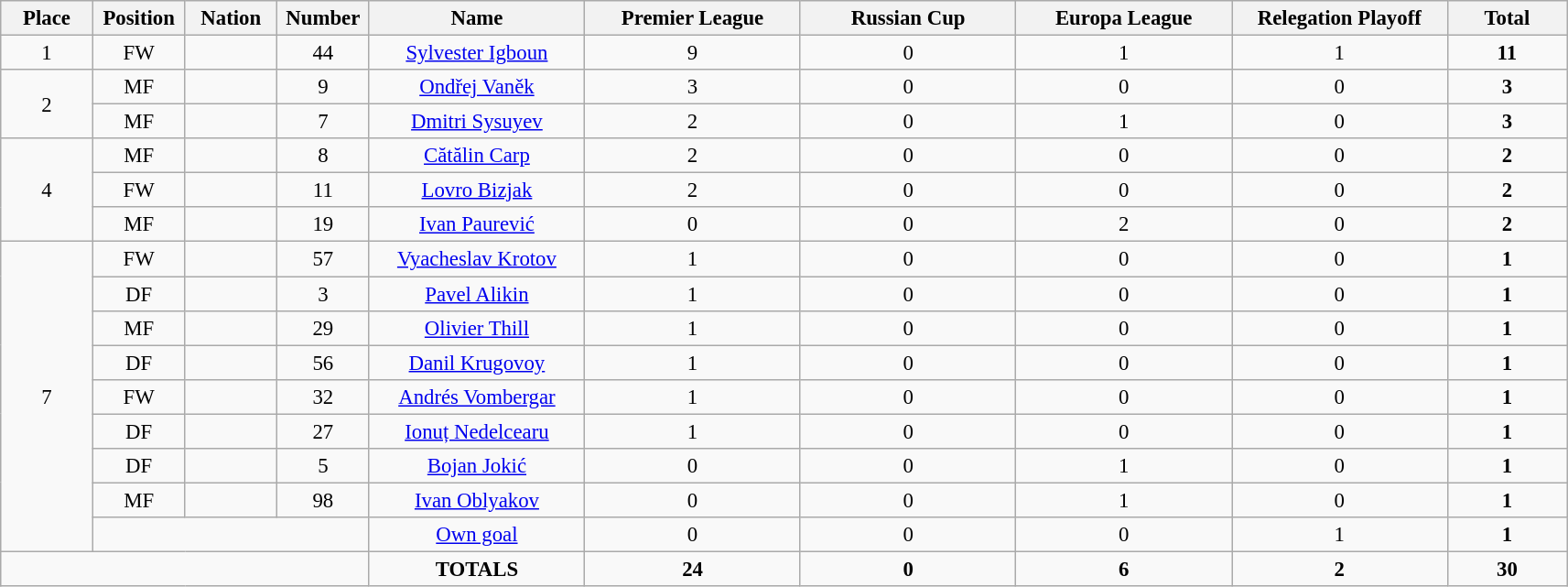<table class="wikitable" style="font-size: 95%; text-align: center;">
<tr>
<th width=60>Place</th>
<th width=60>Position</th>
<th width=60>Nation</th>
<th width=60>Number</th>
<th width=150>Name</th>
<th width=150>Premier League</th>
<th width=150>Russian Cup</th>
<th width=150>Europa League</th>
<th width=150>Relegation Playoff</th>
<th width=80><strong>Total</strong></th>
</tr>
<tr>
<td>1</td>
<td>FW</td>
<td></td>
<td>44</td>
<td><a href='#'>Sylvester Igboun</a></td>
<td>9</td>
<td>0</td>
<td>1</td>
<td>1</td>
<td><strong>11</strong></td>
</tr>
<tr>
<td rowspan="2">2</td>
<td>MF</td>
<td></td>
<td>9</td>
<td><a href='#'>Ondřej Vaněk</a></td>
<td>3</td>
<td>0</td>
<td>0</td>
<td>0</td>
<td><strong>3</strong></td>
</tr>
<tr>
<td>MF</td>
<td></td>
<td>7</td>
<td><a href='#'>Dmitri Sysuyev</a></td>
<td>2</td>
<td>0</td>
<td>1</td>
<td>0</td>
<td><strong>3</strong></td>
</tr>
<tr>
<td rowspan="3">4</td>
<td>MF</td>
<td></td>
<td>8</td>
<td><a href='#'>Cătălin Carp</a></td>
<td>2</td>
<td>0</td>
<td>0</td>
<td>0</td>
<td><strong>2</strong></td>
</tr>
<tr>
<td>FW</td>
<td></td>
<td>11</td>
<td><a href='#'>Lovro Bizjak</a></td>
<td>2</td>
<td>0</td>
<td>0</td>
<td>0</td>
<td><strong>2</strong></td>
</tr>
<tr>
<td>MF</td>
<td></td>
<td>19</td>
<td><a href='#'>Ivan Paurević</a></td>
<td>0</td>
<td>0</td>
<td>2</td>
<td>0</td>
<td><strong>2</strong></td>
</tr>
<tr>
<td rowspan="9">7</td>
<td>FW</td>
<td></td>
<td>57</td>
<td><a href='#'>Vyacheslav Krotov</a></td>
<td>1</td>
<td>0</td>
<td>0</td>
<td>0</td>
<td><strong>1</strong></td>
</tr>
<tr>
<td>DF</td>
<td></td>
<td>3</td>
<td><a href='#'>Pavel Alikin</a></td>
<td>1</td>
<td>0</td>
<td>0</td>
<td>0</td>
<td><strong>1</strong></td>
</tr>
<tr>
<td>MF</td>
<td></td>
<td>29</td>
<td><a href='#'>Olivier Thill</a></td>
<td>1</td>
<td>0</td>
<td>0</td>
<td>0</td>
<td><strong>1</strong></td>
</tr>
<tr>
<td>DF</td>
<td></td>
<td>56</td>
<td><a href='#'>Danil Krugovoy</a></td>
<td>1</td>
<td>0</td>
<td>0</td>
<td>0</td>
<td><strong>1</strong></td>
</tr>
<tr>
<td>FW</td>
<td></td>
<td>32</td>
<td><a href='#'>Andrés Vombergar</a></td>
<td>1</td>
<td>0</td>
<td>0</td>
<td>0</td>
<td><strong>1</strong></td>
</tr>
<tr>
<td>DF</td>
<td></td>
<td>27</td>
<td><a href='#'>Ionuț Nedelcearu</a></td>
<td>1</td>
<td>0</td>
<td>0</td>
<td>0</td>
<td><strong>1</strong></td>
</tr>
<tr>
<td>DF</td>
<td></td>
<td>5</td>
<td><a href='#'>Bojan Jokić</a></td>
<td>0</td>
<td>0</td>
<td>1</td>
<td>0</td>
<td><strong>1</strong></td>
</tr>
<tr>
<td>MF</td>
<td></td>
<td>98</td>
<td><a href='#'>Ivan Oblyakov</a></td>
<td>0</td>
<td>0</td>
<td>1</td>
<td>0</td>
<td><strong>1</strong></td>
</tr>
<tr>
<td colspan="3"></td>
<td><a href='#'>Own goal</a></td>
<td>0</td>
<td>0</td>
<td>0</td>
<td>1</td>
<td><strong>1</strong></td>
</tr>
<tr>
<td colspan="4"></td>
<td><strong>TOTALS</strong></td>
<td><strong>24</strong></td>
<td><strong>0</strong></td>
<td><strong>6</strong></td>
<td><strong>2</strong></td>
<td><strong>30</strong></td>
</tr>
</table>
